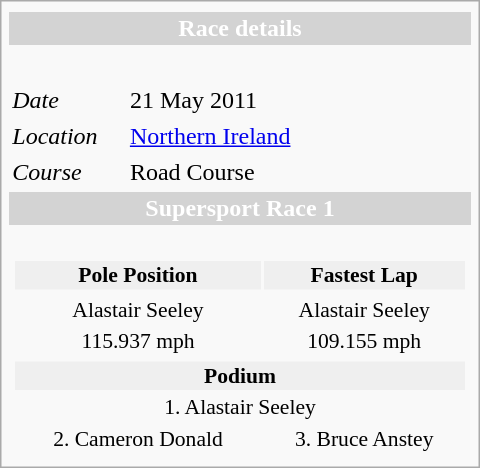<table class="infobox" align="right" cellpadding="2" style="float:right; width: 20em;">
<tr>
</tr>
<tr>
<th colspan="3" style="background:lightgrey; color:#ffffff;">Race details</th>
</tr>
<tr>
<td colspan="3" style="text-align:center;"><br></td>
</tr>
<tr>
<td style="width: 25%;"><em>Date</em></td>
<td>21 May 2011</td>
</tr>
<tr>
<td><em>Location</em></td>
<td colspan=3><a href='#'>Northern Ireland</a></td>
</tr>
<tr>
<td><em>Course</em></td>
<td colspan=3>Road Course <br> </td>
</tr>
<tr>
<th colspan="3" style="background:lightgrey; color:#ffffff;" align=center>Supersport Race 1</th>
</tr>
<tr>
<td colspan=2 align=center><br><table style="width:100%; font-size: 90%; text-align: left;">
<tr>
<th style="background-color: #efefef;" align=center>Pole Position</th>
<th style="background-color: #efefef;" align=center>Fastest Lap</th>
</tr>
<tr>
</tr>
<tr>
<td align=center> Alastair Seeley</td>
<td align=center> Alastair Seeley</td>
</tr>
<tr>
<td align=center>115.937 mph</td>
<td align=center>109.155 mph</td>
</tr>
<tr>
</tr>
<tr>
<th colspan=2 style="background-color: #efefef;" align=center>Podium</th>
</tr>
<tr>
<td colspan=2 align=center>1.  Alastair Seeley</td>
</tr>
<tr>
<td align=center>2.  Cameron Donald</td>
<td align=center>3.  Bruce Anstey</td>
</tr>
</table>
</td>
</tr>
</table>
